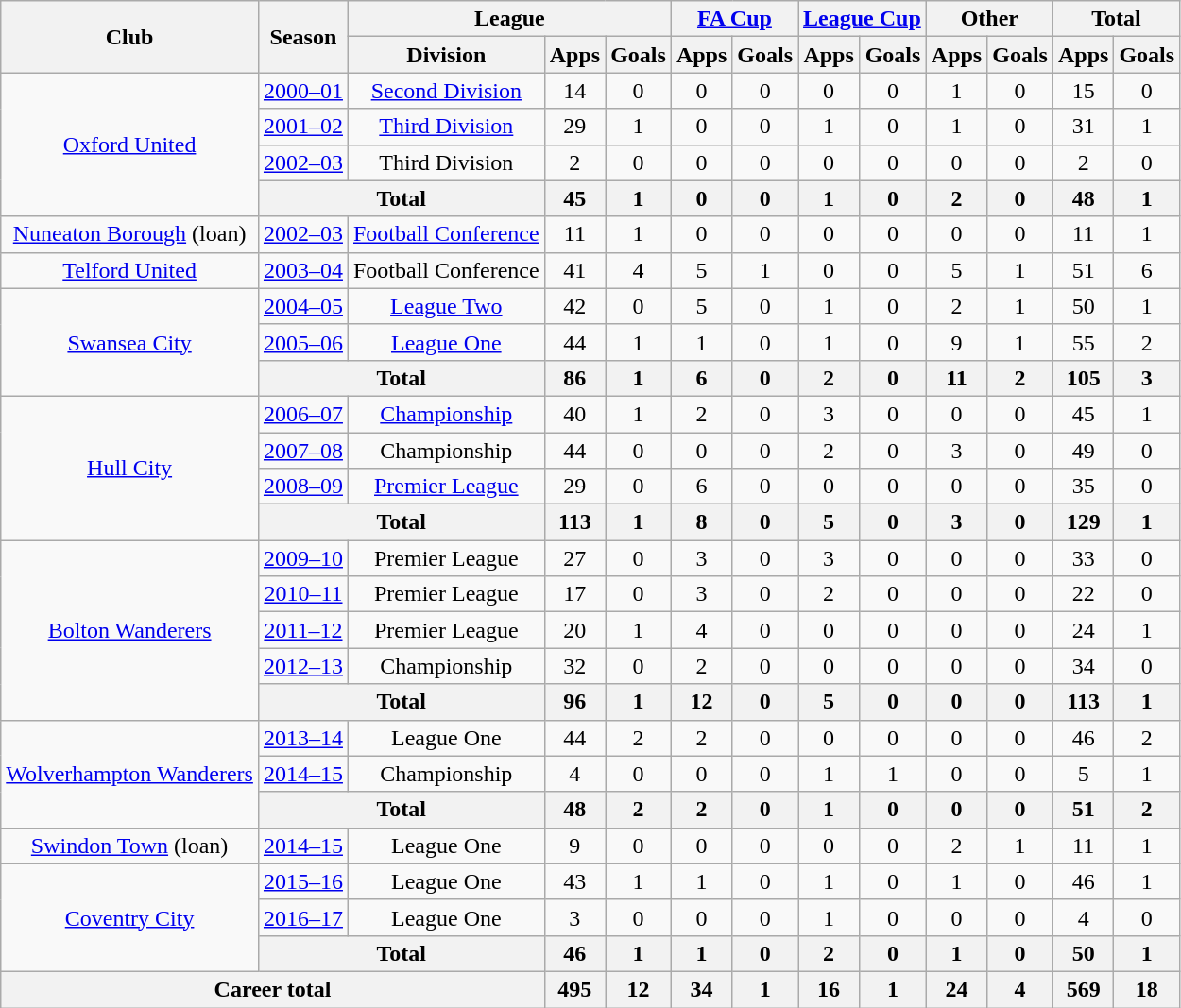<table class=wikitable style="text-align: center">
<tr>
<th rowspan="2">Club</th>
<th rowspan="2">Season</th>
<th colspan="3">League</th>
<th colspan="2"><a href='#'>FA Cup</a></th>
<th colspan="2"><a href='#'>League Cup</a></th>
<th colspan="2">Other</th>
<th colspan="2">Total</th>
</tr>
<tr>
<th scope="col">Division</th>
<th scope="col">Apps</th>
<th scope="col">Goals</th>
<th scope="col">Apps</th>
<th scope="col">Goals</th>
<th scope="col">Apps</th>
<th scope="col">Goals</th>
<th scope="col">Apps</th>
<th scope="col">Goals</th>
<th scope="col">Apps</th>
<th scope="col">Goals</th>
</tr>
<tr>
<td rowspan="4"><a href='#'>Oxford United</a></td>
<td><a href='#'>2000–01</a></td>
<td><a href='#'>Second Division</a></td>
<td>14</td>
<td>0</td>
<td>0</td>
<td>0</td>
<td>0</td>
<td>0</td>
<td>1</td>
<td>0</td>
<td>15</td>
<td>0</td>
</tr>
<tr>
<td><a href='#'>2001–02</a></td>
<td><a href='#'>Third Division</a></td>
<td>29</td>
<td>1</td>
<td>0</td>
<td>0</td>
<td>1</td>
<td>0</td>
<td>1</td>
<td>0</td>
<td>31</td>
<td>1</td>
</tr>
<tr>
<td><a href='#'>2002–03</a></td>
<td>Third Division</td>
<td>2</td>
<td>0</td>
<td>0</td>
<td>0</td>
<td>0</td>
<td>0</td>
<td>0</td>
<td>0</td>
<td>2</td>
<td>0</td>
</tr>
<tr>
<th colspan="2">Total</th>
<th>45</th>
<th>1</th>
<th>0</th>
<th>0</th>
<th>1</th>
<th>0</th>
<th>2</th>
<th>0</th>
<th>48</th>
<th>1</th>
</tr>
<tr>
<td><a href='#'>Nuneaton Borough</a> (loan)</td>
<td><a href='#'>2002–03</a></td>
<td><a href='#'>Football Conference</a></td>
<td>11</td>
<td>1</td>
<td>0</td>
<td>0</td>
<td>0</td>
<td>0</td>
<td>0</td>
<td>0</td>
<td>11</td>
<td>1</td>
</tr>
<tr>
<td><a href='#'>Telford United</a></td>
<td><a href='#'>2003–04</a></td>
<td>Football Conference</td>
<td>41</td>
<td>4</td>
<td>5</td>
<td>1</td>
<td>0</td>
<td>0</td>
<td>5</td>
<td>1</td>
<td>51</td>
<td>6</td>
</tr>
<tr>
<td rowspan="3"><a href='#'>Swansea City</a></td>
<td><a href='#'>2004–05</a></td>
<td><a href='#'>League Two</a></td>
<td>42</td>
<td>0</td>
<td>5</td>
<td>0</td>
<td>1</td>
<td>0</td>
<td>2</td>
<td>1</td>
<td>50</td>
<td>1</td>
</tr>
<tr>
<td><a href='#'>2005–06</a></td>
<td><a href='#'>League One</a></td>
<td>44</td>
<td>1</td>
<td>1</td>
<td>0</td>
<td>1</td>
<td>0</td>
<td>9</td>
<td>1</td>
<td>55</td>
<td>2</td>
</tr>
<tr>
<th colspan="2">Total</th>
<th>86</th>
<th>1</th>
<th>6</th>
<th>0</th>
<th>2</th>
<th>0</th>
<th>11</th>
<th>2</th>
<th>105</th>
<th>3</th>
</tr>
<tr>
<td rowspan="4"><a href='#'>Hull City</a></td>
<td><a href='#'>2006–07</a></td>
<td><a href='#'>Championship</a></td>
<td>40</td>
<td>1</td>
<td>2</td>
<td>0</td>
<td>3</td>
<td>0</td>
<td>0</td>
<td>0</td>
<td>45</td>
<td>1</td>
</tr>
<tr>
<td><a href='#'>2007–08</a></td>
<td>Championship</td>
<td>44</td>
<td>0</td>
<td>0</td>
<td>0</td>
<td>2</td>
<td>0</td>
<td>3</td>
<td>0</td>
<td>49</td>
<td>0</td>
</tr>
<tr>
<td><a href='#'>2008–09</a></td>
<td><a href='#'>Premier League</a></td>
<td>29</td>
<td>0</td>
<td>6</td>
<td>0</td>
<td>0</td>
<td>0</td>
<td>0</td>
<td>0</td>
<td>35</td>
<td>0</td>
</tr>
<tr>
<th colspan="2">Total</th>
<th>113</th>
<th>1</th>
<th>8</th>
<th>0</th>
<th>5</th>
<th>0</th>
<th>3</th>
<th>0</th>
<th>129</th>
<th>1</th>
</tr>
<tr>
<td rowspan="5"><a href='#'>Bolton Wanderers</a></td>
<td><a href='#'>2009–10</a></td>
<td>Premier League</td>
<td>27</td>
<td>0</td>
<td>3</td>
<td>0</td>
<td>3</td>
<td>0</td>
<td>0</td>
<td>0</td>
<td>33</td>
<td>0</td>
</tr>
<tr>
<td><a href='#'>2010–11</a></td>
<td>Premier League</td>
<td>17</td>
<td>0</td>
<td>3</td>
<td>0</td>
<td>2</td>
<td>0</td>
<td>0</td>
<td>0</td>
<td>22</td>
<td>0</td>
</tr>
<tr>
<td><a href='#'>2011–12</a></td>
<td>Premier League</td>
<td>20</td>
<td>1</td>
<td>4</td>
<td>0</td>
<td>0</td>
<td>0</td>
<td>0</td>
<td>0</td>
<td>24</td>
<td>1</td>
</tr>
<tr>
<td><a href='#'>2012–13</a></td>
<td>Championship</td>
<td>32</td>
<td>0</td>
<td>2</td>
<td>0</td>
<td>0</td>
<td>0</td>
<td>0</td>
<td>0</td>
<td>34</td>
<td>0</td>
</tr>
<tr>
<th colspan="2">Total</th>
<th>96</th>
<th>1</th>
<th>12</th>
<th>0</th>
<th>5</th>
<th>0</th>
<th>0</th>
<th>0</th>
<th>113</th>
<th>1</th>
</tr>
<tr>
<td rowspan="3"><a href='#'>Wolverhampton Wanderers</a></td>
<td><a href='#'>2013–14</a></td>
<td>League One</td>
<td>44</td>
<td>2</td>
<td>2</td>
<td>0</td>
<td>0</td>
<td>0</td>
<td>0</td>
<td>0</td>
<td>46</td>
<td>2</td>
</tr>
<tr>
<td><a href='#'>2014–15</a></td>
<td>Championship</td>
<td>4</td>
<td>0</td>
<td>0</td>
<td>0</td>
<td>1</td>
<td>1</td>
<td>0</td>
<td>0</td>
<td>5</td>
<td>1</td>
</tr>
<tr>
<th colspan="2">Total</th>
<th>48</th>
<th>2</th>
<th>2</th>
<th>0</th>
<th>1</th>
<th>0</th>
<th>0</th>
<th>0</th>
<th>51</th>
<th>2</th>
</tr>
<tr>
<td><a href='#'>Swindon Town</a> (loan)</td>
<td><a href='#'>2014–15</a></td>
<td>League One</td>
<td>9</td>
<td>0</td>
<td>0</td>
<td>0</td>
<td>0</td>
<td>0</td>
<td>2</td>
<td>1</td>
<td>11</td>
<td>1</td>
</tr>
<tr>
<td rowspan="3"><a href='#'>Coventry City</a></td>
<td><a href='#'>2015–16</a></td>
<td>League One</td>
<td>43</td>
<td>1</td>
<td>1</td>
<td>0</td>
<td>1</td>
<td>0</td>
<td>1</td>
<td>0</td>
<td>46</td>
<td>1</td>
</tr>
<tr>
<td><a href='#'>2016–17</a></td>
<td>League One</td>
<td>3</td>
<td>0</td>
<td>0</td>
<td>0</td>
<td>1</td>
<td>0</td>
<td>0</td>
<td>0</td>
<td>4</td>
<td>0</td>
</tr>
<tr>
<th colspan="2">Total</th>
<th>46</th>
<th>1</th>
<th>1</th>
<th>0</th>
<th>2</th>
<th>0</th>
<th>1</th>
<th>0</th>
<th>50</th>
<th>1</th>
</tr>
<tr>
<th colspan="3">Career total</th>
<th>495</th>
<th>12</th>
<th>34</th>
<th>1</th>
<th>16</th>
<th>1</th>
<th>24</th>
<th>4</th>
<th>569</th>
<th>18</th>
</tr>
</table>
